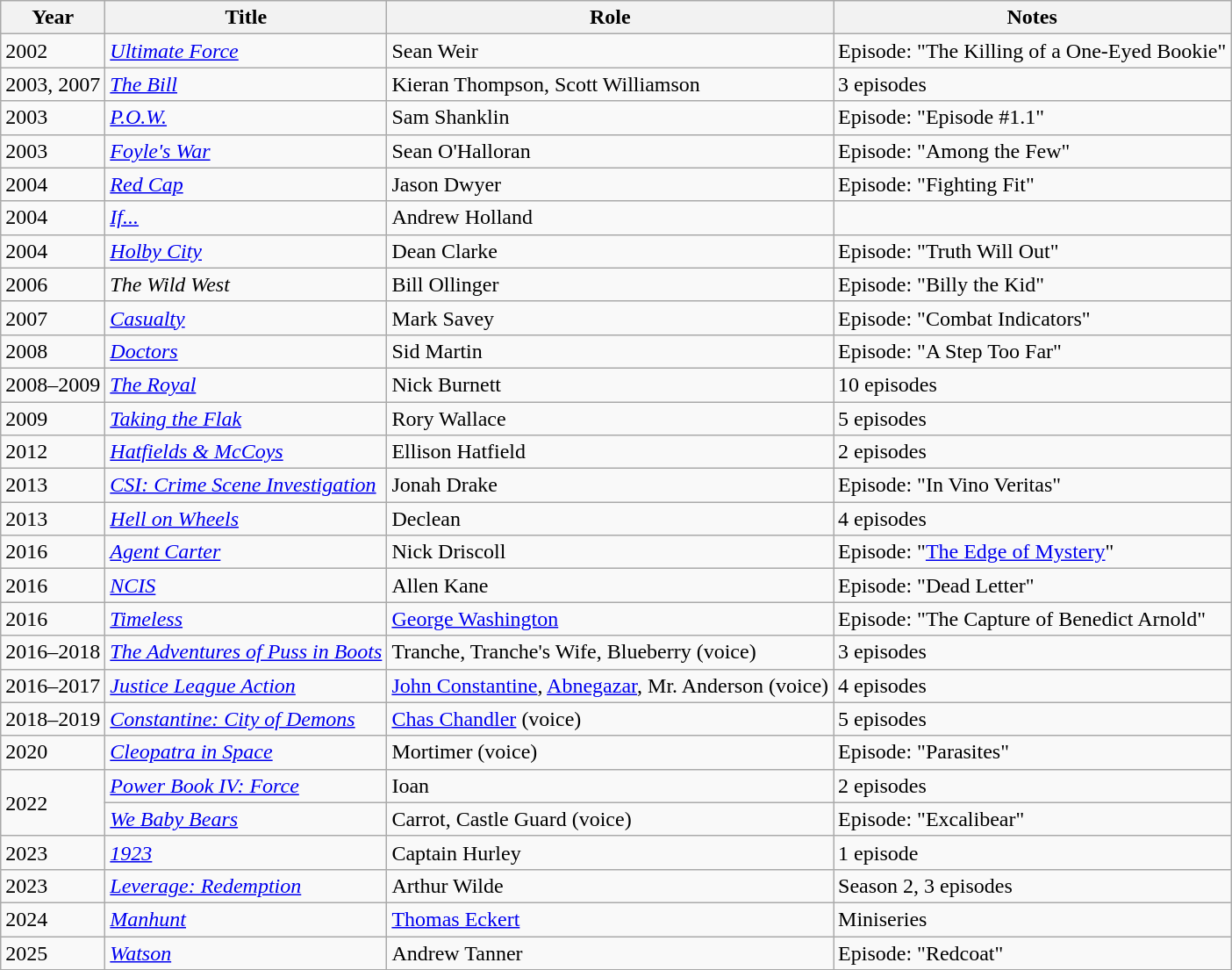<table class="wikitable sortable">
<tr>
<th>Year</th>
<th>Title</th>
<th>Role</th>
<th>Notes</th>
</tr>
<tr>
<td>2002</td>
<td><em><a href='#'>Ultimate Force</a></em></td>
<td>Sean Weir</td>
<td>Episode: "The Killing of a One-Eyed Bookie"</td>
</tr>
<tr>
<td>2003, 2007</td>
<td><em><a href='#'>The Bill</a></em></td>
<td>Kieran Thompson, Scott Williamson</td>
<td>3 episodes</td>
</tr>
<tr>
<td>2003</td>
<td><em><a href='#'>P.O.W.</a></em></td>
<td>Sam Shanklin</td>
<td>Episode: "Episode #1.1"</td>
</tr>
<tr>
<td>2003</td>
<td><em><a href='#'>Foyle's War</a></em></td>
<td>Sean O'Halloran</td>
<td>Episode: "Among the Few"</td>
</tr>
<tr>
<td>2004</td>
<td><em><a href='#'>Red Cap</a></em></td>
<td>Jason Dwyer</td>
<td>Episode: "Fighting Fit"</td>
</tr>
<tr>
<td>2004</td>
<td><em><a href='#'>If...</a></em></td>
<td>Andrew Holland</td>
<td></td>
</tr>
<tr>
<td>2004</td>
<td><em><a href='#'>Holby City</a></em></td>
<td>Dean Clarke</td>
<td>Episode: "Truth Will Out"</td>
</tr>
<tr>
<td>2006</td>
<td><em>The Wild West</em></td>
<td>Bill Ollinger</td>
<td>Episode: "Billy the Kid"</td>
</tr>
<tr>
<td>2007</td>
<td><em><a href='#'>Casualty</a></em></td>
<td>Mark Savey</td>
<td>Episode: "Combat Indicators"</td>
</tr>
<tr>
<td>2008</td>
<td><em><a href='#'>Doctors</a></em></td>
<td>Sid Martin</td>
<td>Episode: "A Step Too Far"</td>
</tr>
<tr>
<td>2008–2009</td>
<td><em><a href='#'>The Royal</a></em></td>
<td>Nick Burnett</td>
<td>10 episodes</td>
</tr>
<tr>
<td>2009</td>
<td><em><a href='#'>Taking the Flak</a></em></td>
<td>Rory Wallace</td>
<td>5 episodes</td>
</tr>
<tr>
<td>2012</td>
<td><em><a href='#'>Hatfields & McCoys</a></em></td>
<td>Ellison Hatfield</td>
<td>2 episodes</td>
</tr>
<tr>
<td>2013</td>
<td><em><a href='#'>CSI: Crime Scene Investigation</a></em></td>
<td>Jonah Drake</td>
<td>Episode: "In Vino Veritas"</td>
</tr>
<tr>
<td>2013</td>
<td><em><a href='#'>Hell on Wheels</a></em></td>
<td>Declean</td>
<td>4 episodes</td>
</tr>
<tr>
<td>2016</td>
<td><em><a href='#'>Agent Carter</a></em></td>
<td>Nick Driscoll</td>
<td>Episode: "<a href='#'>The Edge of Mystery</a>"</td>
</tr>
<tr>
<td>2016</td>
<td><em><a href='#'>NCIS</a></em></td>
<td>Allen Kane</td>
<td>Episode: "Dead Letter"</td>
</tr>
<tr>
<td>2016</td>
<td><em><a href='#'>Timeless</a></em></td>
<td><a href='#'>George Washington</a></td>
<td>Episode: "The Capture of Benedict Arnold"</td>
</tr>
<tr>
<td>2016–2018</td>
<td><em><a href='#'>The Adventures of Puss in Boots</a></em></td>
<td>Tranche, Tranche's Wife, Blueberry (voice)</td>
<td>3 episodes</td>
</tr>
<tr>
<td>2016–2017</td>
<td><em><a href='#'>Justice League Action</a></em></td>
<td><a href='#'>John Constantine</a>, <a href='#'>Abnegazar</a>, Mr. Anderson (voice)</td>
<td>4 episodes</td>
</tr>
<tr>
<td>2018–2019</td>
<td><em><a href='#'>Constantine: City of Demons</a></em></td>
<td><a href='#'>Chas Chandler</a> (voice)</td>
<td>5 episodes</td>
</tr>
<tr>
<td>2020</td>
<td><em><a href='#'>Cleopatra in Space</a></em></td>
<td>Mortimer (voice)</td>
<td>Episode: "Parasites"</td>
</tr>
<tr>
<td rowspan="2">2022</td>
<td><em><a href='#'>Power Book IV: Force</a></em></td>
<td>Ioan</td>
<td>2 episodes</td>
</tr>
<tr>
<td><em><a href='#'>We Baby Bears</a></em></td>
<td>Carrot, Castle Guard (voice)</td>
<td>Episode: "Excalibear"</td>
</tr>
<tr>
<td>2023</td>
<td><em><a href='#'>1923</a></em></td>
<td>Captain Hurley</td>
<td>1 episode</td>
</tr>
<tr>
<td>2023</td>
<td><em><a href='#'>Leverage: Redemption</a></em></td>
<td>Arthur Wilde</td>
<td>Season 2, 3 episodes</td>
</tr>
<tr>
<td>2024</td>
<td><em><a href='#'>Manhunt</a></em></td>
<td><a href='#'>Thomas Eckert</a></td>
<td>Miniseries</td>
</tr>
<tr>
<td>2025</td>
<td><em><a href='#'>Watson</a></em></td>
<td>Andrew Tanner</td>
<td>Episode: "Redcoat"</td>
</tr>
</table>
